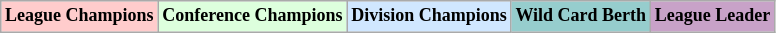<table class="wikitable"  style="margin:center; font-size:75%;">
<tr>
<td style="text-align:center; background:#fcc;"><strong>League Champions</strong></td>
<td style="text-align:center; background:#dfd;"><strong>Conference Champions</strong></td>
<td style="text-align:center; background:#d0e7ff;"><strong>Division Champions</strong></td>
<td style="text-align:center; background:#96cdcd;"><strong>Wild Card Berth</strong></td>
<td style="text-align:center; background:#c8a2c8;"><strong>League Leader</strong></td>
</tr>
</table>
